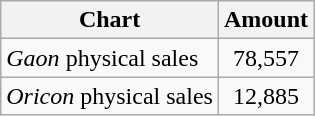<table class="wikitable">
<tr>
<th>Chart</th>
<th>Amount</th>
</tr>
<tr>
<td><em>Gaon</em> physical sales</td>
<td align="center">78,557</td>
</tr>
<tr>
<td><em>Oricon</em> physical sales</td>
<td align="center">12,885</td>
</tr>
</table>
